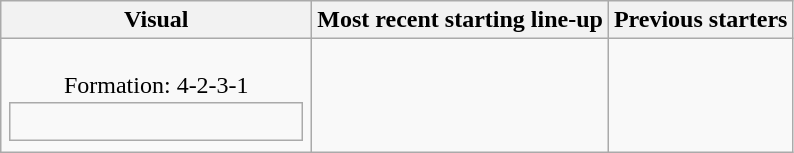<table class=wikitable>
<tr>
<th>Visual</th>
<th>Most recent starting line-up</th>
<th>Previous starters</th>
</tr>
<tr>
<td style="text-align:center;"><br>Formation: 4-2-3-1<table style="float:center; width:200px; border:0;">
<tr>
<td><div><br>






















</div></td>
</tr>
<tr>
</tr>
</table>













</td>
<td><br></td>
</tr>
</table>
